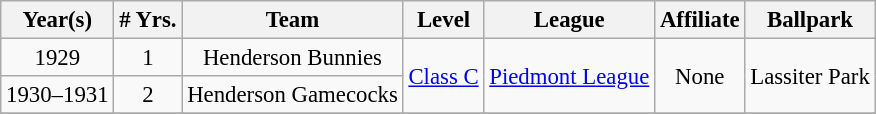<table class="wikitable" style="text-align:center; font-size: 95%;">
<tr>
<th>Year(s)</th>
<th># Yrs.</th>
<th>Team</th>
<th>Level</th>
<th>League</th>
<th>Affiliate</th>
<th>Ballpark</th>
</tr>
<tr>
<td>1929</td>
<td>1</td>
<td>Henderson Bunnies</td>
<td rowspan=2><a href='#'>Class C</a></td>
<td rowspan=2><a href='#'>Piedmont League</a></td>
<td rowspan=2>None</td>
<td rowspan=2>Lassiter Park</td>
</tr>
<tr>
<td>1930–1931</td>
<td>2</td>
<td>Henderson Gamecocks</td>
</tr>
<tr>
</tr>
</table>
